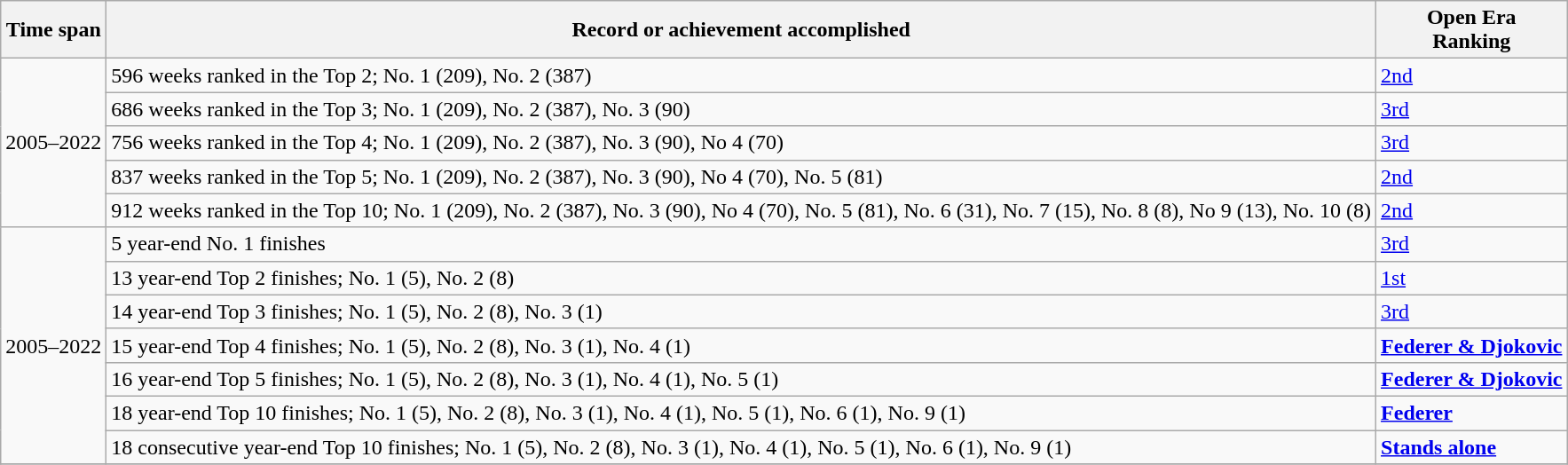<table class="wikitable">
<tr>
<th>Time span</th>
<th>Record or achievement accomplished</th>
<th>Open Era<br>Ranking</th>
</tr>
<tr>
<td rowspan="5">2005–2022</td>
<td>596 weeks ranked in the Top 2; No. 1 (209), No. 2 (387)</td>
<td><a href='#'>2nd</a></td>
</tr>
<tr>
<td>686 weeks ranked in the Top 3; No. 1 (209), No. 2 (387), No. 3 (90)</td>
<td><a href='#'>3rd</a></td>
</tr>
<tr>
<td>756 weeks ranked in the Top 4; No. 1 (209), No. 2 (387), No. 3 (90), No 4 (70)</td>
<td><a href='#'>3rd</a></td>
</tr>
<tr>
<td>837 weeks ranked in the Top 5; No. 1 (209), No. 2 (387), No. 3 (90), No 4 (70), No. 5 (81)</td>
<td><a href='#'>2nd</a></td>
</tr>
<tr>
<td>912 weeks ranked in the Top 10; No. 1 (209), No. 2 (387), No. 3 (90), No 4 (70), No. 5 (81), No. 6 (31), No. 7 (15), No. 8 (8), No 9 (13), No. 10 (8)</td>
<td><a href='#'>2nd</a>          </td>
</tr>
<tr>
<td rowspan="7">2005–2022</td>
<td>5 year-end No. 1 finishes</td>
<td><a href='#'>3rd</a></td>
</tr>
<tr>
<td>13 year-end Top 2 finishes; No. 1 (5), No. 2 (8)</td>
<td><a href='#'>1st</a></td>
</tr>
<tr>
<td>14 year-end Top 3 finishes; No. 1 (5), No. 2 (8), No. 3 (1)</td>
<td><a href='#'>3rd</a></td>
</tr>
<tr>
<td>15 year-end Top 4 finishes; No. 1 (5), No. 2 (8), No. 3 (1), No. 4 (1)</td>
<td><strong><a href='#'>Federer & Djokovic</a></strong></td>
</tr>
<tr>
<td>16 year-end Top 5 finishes; No. 1 (5), No. 2 (8), No. 3 (1), No. 4 (1), No. 5 (1)</td>
<td><strong><a href='#'>Federer & Djokovic</a></strong></td>
</tr>
<tr>
<td>18 year-end Top 10 finishes; No. 1 (5), No. 2 (8), No. 3 (1), No. 4 (1), No. 5 (1), No. 6 (1), No. 9 (1)</td>
<td><strong><a href='#'>Federer</a></strong></td>
</tr>
<tr>
<td>18 consecutive year-end Top 10 finishes; No. 1 (5), No. 2 (8), No. 3 (1), No. 4 (1), No. 5 (1), No. 6 (1), No. 9 (1)</td>
<td><strong><a href='#'>Stands alone</a></strong></td>
</tr>
<tr>
</tr>
</table>
